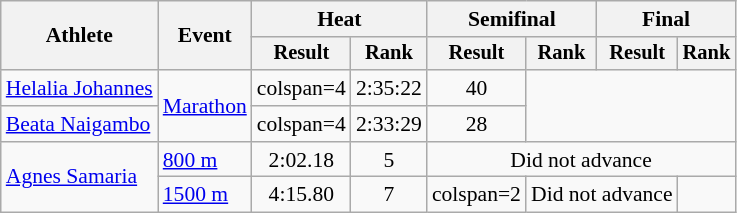<table class=wikitable style="font-size:90%">
<tr>
<th rowspan="2">Athlete</th>
<th rowspan="2">Event</th>
<th colspan="2">Heat</th>
<th colspan="2">Semifinal</th>
<th colspan="2">Final</th>
</tr>
<tr style="font-size:95%">
<th>Result</th>
<th>Rank</th>
<th>Result</th>
<th>Rank</th>
<th>Result</th>
<th>Rank</th>
</tr>
<tr align=center>
<td align=left><a href='#'>Helalia Johannes</a></td>
<td align=left rowspan=2><a href='#'>Marathon</a></td>
<td>colspan=4 </td>
<td>2:35:22</td>
<td>40</td>
</tr>
<tr align=center>
<td align=left><a href='#'>Beata Naigambo</a></td>
<td>colspan=4 </td>
<td>2:33:29</td>
<td>28</td>
</tr>
<tr align=center>
<td align=left rowspan="2"><a href='#'>Agnes Samaria</a></td>
<td align=left><a href='#'>800 m</a></td>
<td>2:02.18</td>
<td>5</td>
<td colspan=4>Did not advance</td>
</tr>
<tr align=center>
<td align=left><a href='#'>1500 m</a></td>
<td>4:15.80</td>
<td>7</td>
<td>colspan=2 </td>
<td colspan=2>Did not advance</td>
</tr>
</table>
